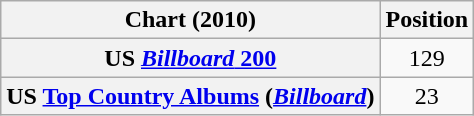<table class="wikitable sortable plainrowheaders">
<tr>
<th>Chart (2010)</th>
<th>Position</th>
</tr>
<tr>
<th scope="row">US <a href='#'><em>Billboard</em> 200</a></th>
<td align="center">129</td>
</tr>
<tr>
<th scope="row">US <a href='#'>Top Country Albums</a> (<em><a href='#'>Billboard</a></em>)</th>
<td align="center">23</td>
</tr>
</table>
